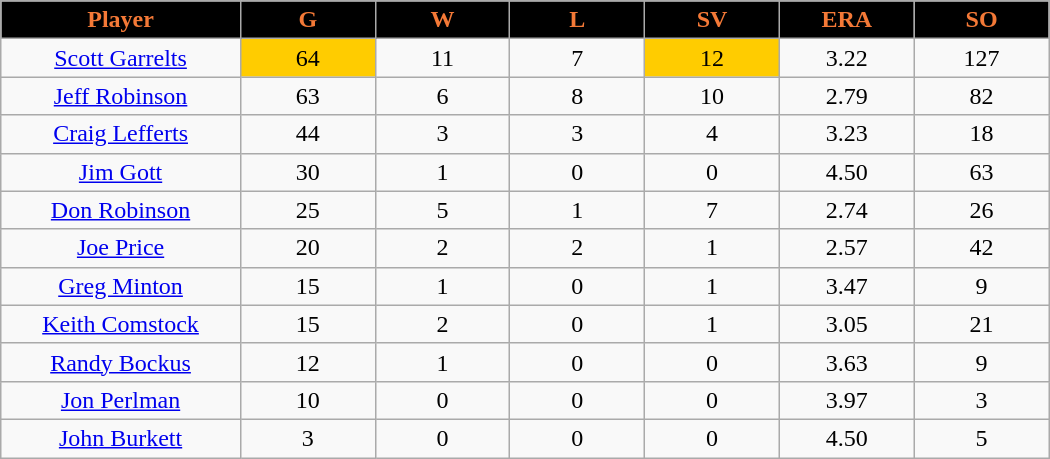<table class="wikitable sortable">
<tr>
<th style="background:black;color:#f47937;" width="16%">Player</th>
<th style="background:black;color:#f47937;" width="9%">G</th>
<th style="background:black;color:#f47937;" width="9%">W</th>
<th style="background:black;color:#f47937;" width="9%">L</th>
<th style="background:black;color:#f47937;" width="9%">SV</th>
<th style="background:black;color:#f47937;" width="9%">ERA</th>
<th style="background:black;color:#f47937;" width="9%">SO</th>
</tr>
<tr align="center">
<td><a href='#'>Scott Garrelts</a></td>
<td bgcolor="#FFCC00">64</td>
<td>11</td>
<td>7</td>
<td bgcolor="#FFCC00">12</td>
<td>3.22</td>
<td>127</td>
</tr>
<tr align="center">
<td><a href='#'>Jeff Robinson</a></td>
<td>63</td>
<td>6</td>
<td>8</td>
<td>10</td>
<td>2.79</td>
<td>82</td>
</tr>
<tr align="center">
<td><a href='#'>Craig Lefferts</a></td>
<td>44</td>
<td>3</td>
<td>3</td>
<td>4</td>
<td>3.23</td>
<td>18</td>
</tr>
<tr align="center">
<td><a href='#'>Jim Gott</a></td>
<td>30</td>
<td>1</td>
<td>0</td>
<td>0</td>
<td>4.50</td>
<td>63</td>
</tr>
<tr align="center">
<td><a href='#'>Don Robinson</a></td>
<td>25</td>
<td>5</td>
<td>1</td>
<td>7</td>
<td>2.74</td>
<td>26</td>
</tr>
<tr align="center">
<td><a href='#'>Joe Price</a></td>
<td>20</td>
<td>2</td>
<td>2</td>
<td>1</td>
<td>2.57</td>
<td>42</td>
</tr>
<tr align="center">
<td><a href='#'>Greg Minton</a></td>
<td>15</td>
<td>1</td>
<td>0</td>
<td>1</td>
<td>3.47</td>
<td>9</td>
</tr>
<tr align="center">
<td><a href='#'>Keith Comstock</a></td>
<td>15</td>
<td>2</td>
<td>0</td>
<td>1</td>
<td>3.05</td>
<td>21</td>
</tr>
<tr align="center">
<td><a href='#'>Randy Bockus</a></td>
<td>12</td>
<td>1</td>
<td>0</td>
<td>0</td>
<td>3.63</td>
<td>9</td>
</tr>
<tr align="center">
<td><a href='#'>Jon Perlman</a></td>
<td>10</td>
<td>0</td>
<td>0</td>
<td>0</td>
<td>3.97</td>
<td>3</td>
</tr>
<tr align="center">
<td><a href='#'>John Burkett</a></td>
<td>3</td>
<td>0</td>
<td>0</td>
<td>0</td>
<td>4.50</td>
<td>5</td>
</tr>
</table>
